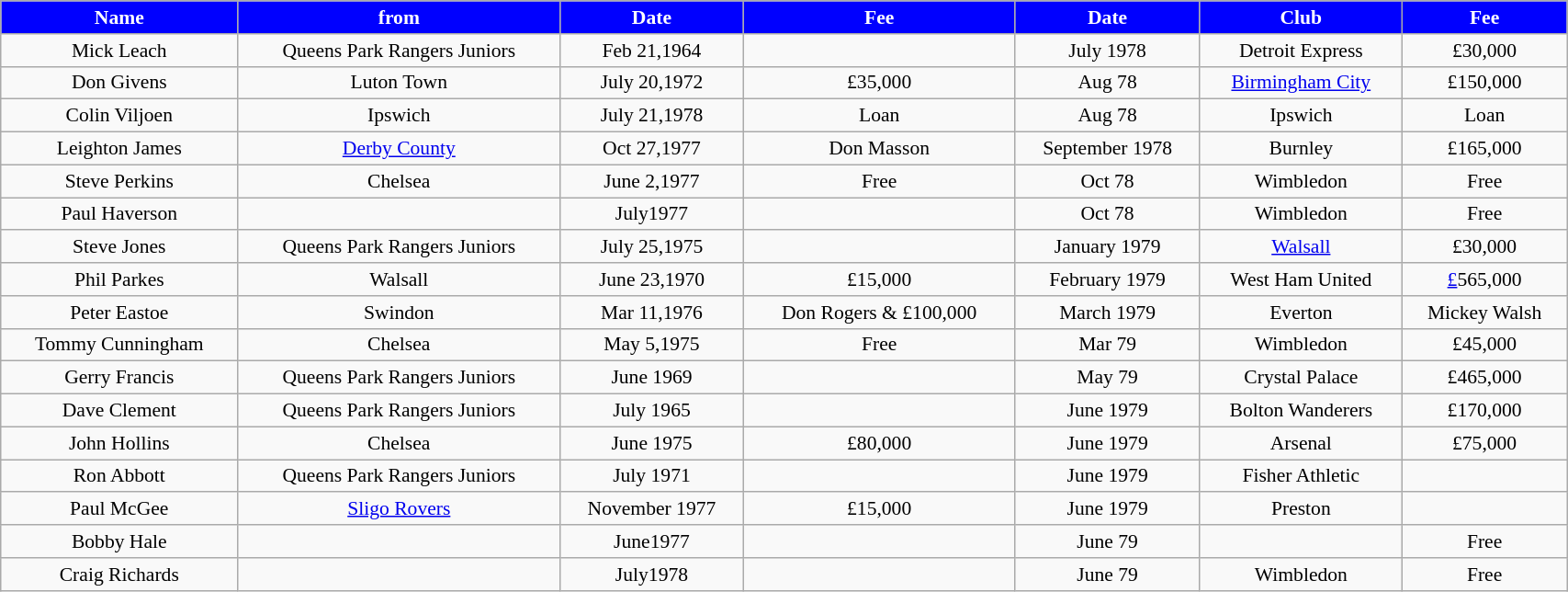<table class="wikitable" style="text-align:center; font-size:90%; width:90%;">
<tr>
<th style="background:#0000FF; color:#FFFFFF; text-align:center;"><strong>Name</strong></th>
<th style="background:#0000FF; color:#FFFFFF; text-align:center;">from</th>
<th style="background:#0000FF; color:#FFFFFF; text-align:center;">Date</th>
<th style="background:#0000FF; color:#FFFFFF; text-align:center;">Fee</th>
<th style="background:#0000FF; color:#FFFFFF; text-align:center;"><strong>Date</strong></th>
<th style="background:#0000FF; color:#FFFFFF; text-align:center;">Club</th>
<th style="background:#0000FF; color:#FFFFFF; text-align:center;"><strong>Fee</strong></th>
</tr>
<tr>
<td>Mick Leach</td>
<td>Queens Park Rangers Juniors</td>
<td>Feb 21,1964</td>
<td></td>
<td>July 1978</td>
<td>Detroit Express</td>
<td>£30,000</td>
</tr>
<tr>
<td>Don Givens</td>
<td>Luton Town</td>
<td>July 20,1972</td>
<td>£35,000</td>
<td>Aug 78</td>
<td><a href='#'>Birmingham City</a></td>
<td>£150,000</td>
</tr>
<tr>
<td>Colin Viljoen</td>
<td>Ipswich</td>
<td>July 21,1978</td>
<td>Loan</td>
<td>Aug 78</td>
<td>Ipswich</td>
<td>Loan</td>
</tr>
<tr>
<td>Leighton James</td>
<td><a href='#'>Derby County</a></td>
<td>Oct 27,1977</td>
<td>Don Masson</td>
<td>September 1978</td>
<td>Burnley</td>
<td>£165,000</td>
</tr>
<tr>
<td>Steve Perkins</td>
<td>Chelsea</td>
<td>June 2,1977</td>
<td>Free</td>
<td>Oct 78</td>
<td>Wimbledon</td>
<td>Free</td>
</tr>
<tr>
<td>Paul Haverson</td>
<td></td>
<td>July1977</td>
<td></td>
<td>Oct 78</td>
<td>Wimbledon</td>
<td>Free</td>
</tr>
<tr>
<td>Steve Jones</td>
<td>Queens Park Rangers Juniors</td>
<td>July 25,1975</td>
<td></td>
<td>January 1979</td>
<td><a href='#'>Walsall</a></td>
<td>£30,000</td>
</tr>
<tr>
<td>Phil Parkes</td>
<td>Walsall</td>
<td>June 23,1970</td>
<td>£15,000</td>
<td>February 1979</td>
<td>West Ham United</td>
<td><a href='#'>£</a>565,000</td>
</tr>
<tr>
<td>Peter Eastoe</td>
<td>Swindon</td>
<td>Mar 11,1976</td>
<td>Don Rogers & £100,000</td>
<td>March 1979</td>
<td>Everton</td>
<td>Mickey Walsh</td>
</tr>
<tr>
<td>Tommy Cunningham</td>
<td>Chelsea</td>
<td>May 5,1975</td>
<td>Free</td>
<td>Mar 79</td>
<td>Wimbledon</td>
<td>£45,000</td>
</tr>
<tr>
<td>Gerry Francis</td>
<td>Queens Park Rangers Juniors</td>
<td>June 1969</td>
<td></td>
<td>May 79</td>
<td>Crystal Palace</td>
<td>£465,000</td>
</tr>
<tr>
<td>Dave Clement</td>
<td>Queens Park Rangers Juniors</td>
<td>July 1965</td>
<td></td>
<td>June 1979</td>
<td>Bolton Wanderers</td>
<td>£170,000</td>
</tr>
<tr>
<td>John Hollins</td>
<td>Chelsea</td>
<td>June 1975</td>
<td>£80,000</td>
<td>June 1979</td>
<td>Arsenal</td>
<td>£75,000</td>
</tr>
<tr>
<td>Ron Abbott</td>
<td>Queens Park Rangers Juniors</td>
<td>July 1971</td>
<td></td>
<td>June 1979</td>
<td>Fisher Athletic</td>
<td></td>
</tr>
<tr>
<td>Paul McGee</td>
<td><a href='#'>Sligo Rovers</a></td>
<td>November 1977</td>
<td>£15,000</td>
<td>June 1979</td>
<td>Preston</td>
<td></td>
</tr>
<tr>
<td>Bobby Hale</td>
<td></td>
<td>June1977</td>
<td></td>
<td>June 79</td>
<td></td>
<td>Free</td>
</tr>
<tr>
<td>Craig Richards</td>
<td></td>
<td>July1978</td>
<td></td>
<td>June 79</td>
<td>Wimbledon</td>
<td>Free</td>
</tr>
</table>
